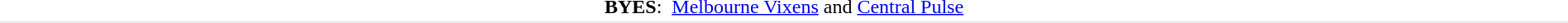<table style="text-align:center; border-bottom:1px solid #E0E0E0" width=100%>
<tr>
<td><strong>BYES</strong>:  <a href='#'>Melbourne Vixens</a> and <a href='#'>Central Pulse</a></td>
</tr>
</table>
